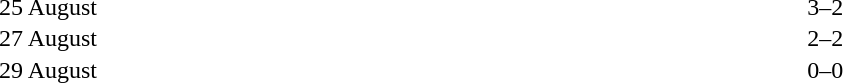<table cellspacing=1 width=70%>
<tr>
<th width=25%></th>
<th width=30%></th>
<th width=15%></th>
<th width=30%></th>
</tr>
<tr>
<td>25 August</td>
<td align=right></td>
<td align=center>3–2</td>
<td></td>
</tr>
<tr>
<td>27 August</td>
<td align=right></td>
<td align=center>2–2</td>
<td></td>
</tr>
<tr>
<td>29 August</td>
<td align=right></td>
<td align=center>0–0</td>
<td></td>
</tr>
</table>
